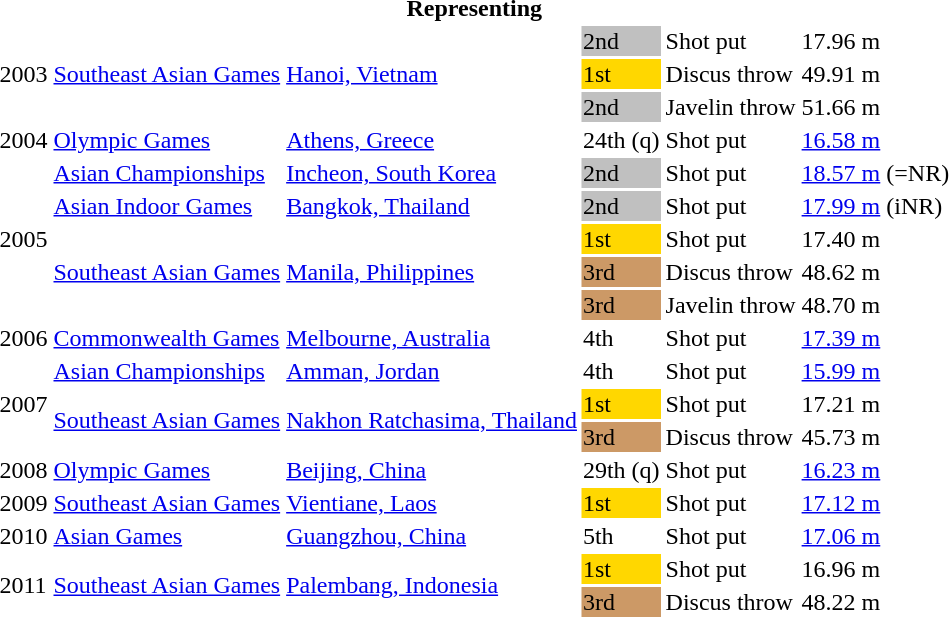<table>
<tr>
<th colspan="6">Representing </th>
</tr>
<tr>
<td rowspan=3>2003</td>
<td rowspan=3><a href='#'>Southeast Asian Games</a></td>
<td rowspan=3><a href='#'>Hanoi, Vietnam</a></td>
<td bgcolor="silver">2nd</td>
<td>Shot put</td>
<td>17.96 m</td>
</tr>
<tr>
<td bgcolor="gold">1st</td>
<td>Discus throw</td>
<td>49.91 m</td>
</tr>
<tr>
<td bgcolor="silver">2nd</td>
<td>Javelin throw</td>
<td>51.66 m</td>
</tr>
<tr>
<td>2004</td>
<td><a href='#'>Olympic Games</a></td>
<td><a href='#'>Athens, Greece</a></td>
<td>24th (q)</td>
<td>Shot put</td>
<td><a href='#'>16.58 m</a></td>
</tr>
<tr>
<td rowspan=5>2005</td>
<td><a href='#'>Asian Championships</a></td>
<td><a href='#'>Incheon, South Korea</a></td>
<td bgcolor="silver">2nd</td>
<td>Shot put</td>
<td><a href='#'>18.57 m</a> (=NR)</td>
</tr>
<tr>
<td><a href='#'>Asian Indoor Games</a></td>
<td><a href='#'>Bangkok, Thailand</a></td>
<td bgcolor="silver">2nd</td>
<td>Shot put</td>
<td><a href='#'>17.99 m</a> (iNR)</td>
</tr>
<tr>
<td rowspan=3><a href='#'>Southeast Asian Games</a></td>
<td rowspan=3><a href='#'>Manila, Philippines</a></td>
<td bgcolor="gold">1st</td>
<td>Shot put</td>
<td>17.40 m</td>
</tr>
<tr>
<td bgcolor="cc9966">3rd</td>
<td>Discus throw</td>
<td>48.62 m</td>
</tr>
<tr>
<td bgcolor="cc9966">3rd</td>
<td>Javelin throw</td>
<td>48.70 m</td>
</tr>
<tr>
<td>2006</td>
<td><a href='#'>Commonwealth Games</a></td>
<td><a href='#'>Melbourne, Australia</a></td>
<td>4th</td>
<td>Shot put</td>
<td><a href='#'>17.39 m</a></td>
</tr>
<tr>
<td rowspan=3>2007</td>
<td><a href='#'>Asian Championships</a></td>
<td><a href='#'>Amman, Jordan</a></td>
<td>4th</td>
<td>Shot put</td>
<td><a href='#'>15.99 m</a></td>
</tr>
<tr>
<td rowspan=2><a href='#'>Southeast Asian Games</a></td>
<td rowspan=2><a href='#'>Nakhon Ratchasima, Thailand</a></td>
<td bgcolor="gold">1st</td>
<td>Shot put</td>
<td>17.21 m</td>
</tr>
<tr>
<td bgcolor="cc9966">3rd</td>
<td>Discus throw</td>
<td>45.73 m</td>
</tr>
<tr>
<td>2008</td>
<td><a href='#'>Olympic Games</a></td>
<td><a href='#'>Beijing, China</a></td>
<td>29th (q)</td>
<td>Shot put</td>
<td><a href='#'>16.23 m</a></td>
</tr>
<tr>
<td>2009</td>
<td><a href='#'>Southeast Asian Games</a></td>
<td><a href='#'>Vientiane, Laos</a></td>
<td bgcolor="gold">1st</td>
<td>Shot put</td>
<td><a href='#'>17.12 m</a></td>
</tr>
<tr>
<td>2010</td>
<td><a href='#'>Asian Games</a></td>
<td><a href='#'>Guangzhou, China</a></td>
<td>5th</td>
<td>Shot put</td>
<td><a href='#'>17.06 m</a></td>
</tr>
<tr>
<td rowspan=2>2011</td>
<td rowspan=2><a href='#'>Southeast Asian Games</a></td>
<td rowspan=2><a href='#'>Palembang, Indonesia</a></td>
<td bgcolor="gold">1st</td>
<td>Shot put</td>
<td>16.96 m</td>
</tr>
<tr>
<td bgcolor="cc9966">3rd</td>
<td>Discus throw</td>
<td>48.22 m</td>
</tr>
</table>
